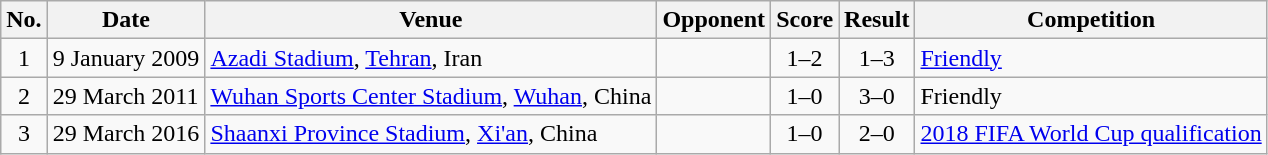<table class="wikitable sortable">
<tr>
<th scope="col">No.</th>
<th scope="col">Date</th>
<th scope="col">Venue</th>
<th scope="col">Opponent</th>
<th scope="col">Score</th>
<th scope="col">Result</th>
<th scope="col">Competition</th>
</tr>
<tr>
<td style="text-align:center">1</td>
<td>9 January 2009</td>
<td><a href='#'>Azadi Stadium</a>, <a href='#'>Tehran</a>, Iran</td>
<td></td>
<td style="text-align:center">1–2</td>
<td style="text-align:center">1–3</td>
<td><a href='#'>Friendly</a></td>
</tr>
<tr>
<td style="text-align:center">2</td>
<td>29 March 2011</td>
<td><a href='#'>Wuhan Sports Center Stadium</a>, <a href='#'>Wuhan</a>, China</td>
<td></td>
<td style="text-align:center">1–0</td>
<td style="text-align:center">3–0</td>
<td>Friendly</td>
</tr>
<tr>
<td style="text-align:center">3</td>
<td>29 March 2016</td>
<td><a href='#'>Shaanxi Province Stadium</a>, <a href='#'>Xi'an</a>, China</td>
<td></td>
<td style="text-align:center">1–0</td>
<td style="text-align:center">2–0</td>
<td><a href='#'>2018 FIFA World Cup qualification</a></td>
</tr>
</table>
